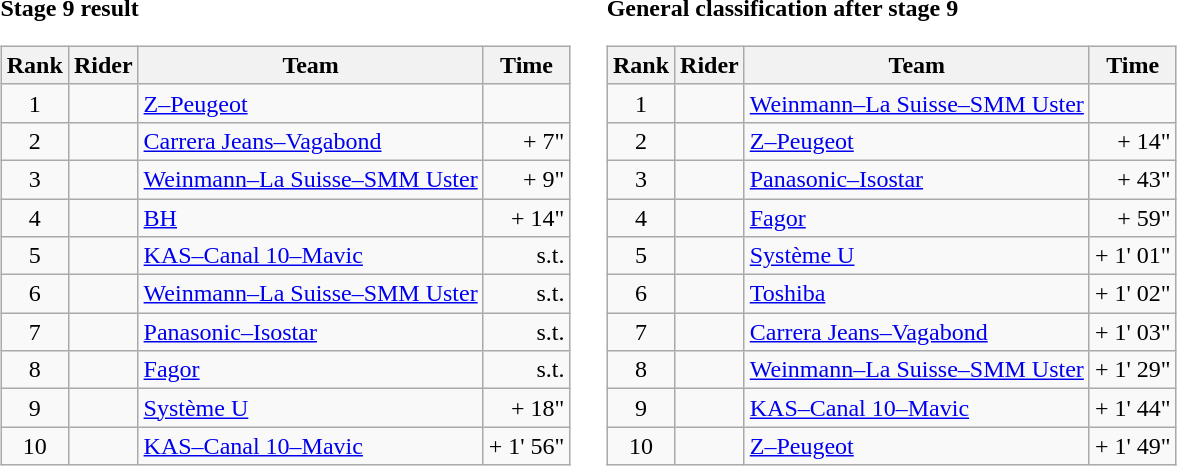<table>
<tr>
<td><strong>Stage 9 result</strong><br><table class="wikitable">
<tr>
<th scope="col">Rank</th>
<th scope="col">Rider</th>
<th scope="col">Team</th>
<th scope="col">Time</th>
</tr>
<tr>
<td style="text-align:center;">1</td>
<td></td>
<td><a href='#'>Z–Peugeot</a></td>
<td style="text-align:right;"></td>
</tr>
<tr>
<td style="text-align:center;">2</td>
<td></td>
<td><a href='#'>Carrera Jeans–Vagabond</a></td>
<td style="text-align:right;">+ 7"</td>
</tr>
<tr>
<td style="text-align:center;">3</td>
<td></td>
<td><a href='#'>Weinmann–La Suisse–SMM Uster</a></td>
<td style="text-align:right;">+ 9"</td>
</tr>
<tr>
<td style="text-align:center;">4</td>
<td></td>
<td><a href='#'>BH</a></td>
<td style="text-align:right;">+ 14"</td>
</tr>
<tr>
<td style="text-align:center;">5</td>
<td></td>
<td><a href='#'>KAS–Canal 10–Mavic</a></td>
<td style="text-align:right;">s.t.</td>
</tr>
<tr>
<td style="text-align:center;">6</td>
<td></td>
<td><a href='#'>Weinmann–La Suisse–SMM Uster</a></td>
<td style="text-align:right;">s.t.</td>
</tr>
<tr>
<td style="text-align:center;">7</td>
<td></td>
<td><a href='#'>Panasonic–Isostar</a></td>
<td style="text-align:right;">s.t.</td>
</tr>
<tr>
<td style="text-align:center;">8</td>
<td></td>
<td><a href='#'>Fagor</a></td>
<td style="text-align:right;">s.t.</td>
</tr>
<tr>
<td style="text-align:center;">9</td>
<td></td>
<td><a href='#'>Système U</a></td>
<td style="text-align:right;">+ 18"</td>
</tr>
<tr>
<td style="text-align:center;">10</td>
<td></td>
<td><a href='#'>KAS–Canal 10–Mavic</a></td>
<td style="text-align:right;">+ 1' 56"</td>
</tr>
</table>
</td>
<td></td>
<td><strong>General classification after stage 9</strong><br><table class="wikitable">
<tr>
<th scope="col">Rank</th>
<th scope="col">Rider</th>
<th scope="col">Team</th>
<th scope="col">Time</th>
</tr>
<tr>
<td style="text-align:center;">1</td>
<td> </td>
<td><a href='#'>Weinmann–La Suisse–SMM Uster</a></td>
<td style="text-align:right;"></td>
</tr>
<tr>
<td style="text-align:center;">2</td>
<td></td>
<td><a href='#'>Z–Peugeot</a></td>
<td style="text-align:right;">+ 14"</td>
</tr>
<tr>
<td style="text-align:center;">3</td>
<td></td>
<td><a href='#'>Panasonic–Isostar</a></td>
<td style="text-align:right;">+ 43"</td>
</tr>
<tr>
<td style="text-align:center;">4</td>
<td></td>
<td><a href='#'>Fagor</a></td>
<td style="text-align:right;">+ 59"</td>
</tr>
<tr>
<td style="text-align:center;">5</td>
<td></td>
<td><a href='#'>Système U</a></td>
<td style="text-align:right;">+ 1' 01"</td>
</tr>
<tr>
<td style="text-align:center;">6</td>
<td></td>
<td><a href='#'>Toshiba</a></td>
<td style="text-align:right;">+ 1' 02"</td>
</tr>
<tr>
<td style="text-align:center;">7</td>
<td></td>
<td><a href='#'>Carrera Jeans–Vagabond</a></td>
<td style="text-align:right;">+ 1' 03"</td>
</tr>
<tr>
<td style="text-align:center;">8</td>
<td></td>
<td><a href='#'>Weinmann–La Suisse–SMM Uster</a></td>
<td style="text-align:right;">+ 1' 29"</td>
</tr>
<tr>
<td style="text-align:center;">9</td>
<td></td>
<td><a href='#'>KAS–Canal 10–Mavic</a></td>
<td style="text-align:right;">+ 1' 44"</td>
</tr>
<tr>
<td style="text-align:center;">10</td>
<td></td>
<td><a href='#'>Z–Peugeot</a></td>
<td style="text-align:right;">+ 1' 49"</td>
</tr>
</table>
</td>
</tr>
</table>
